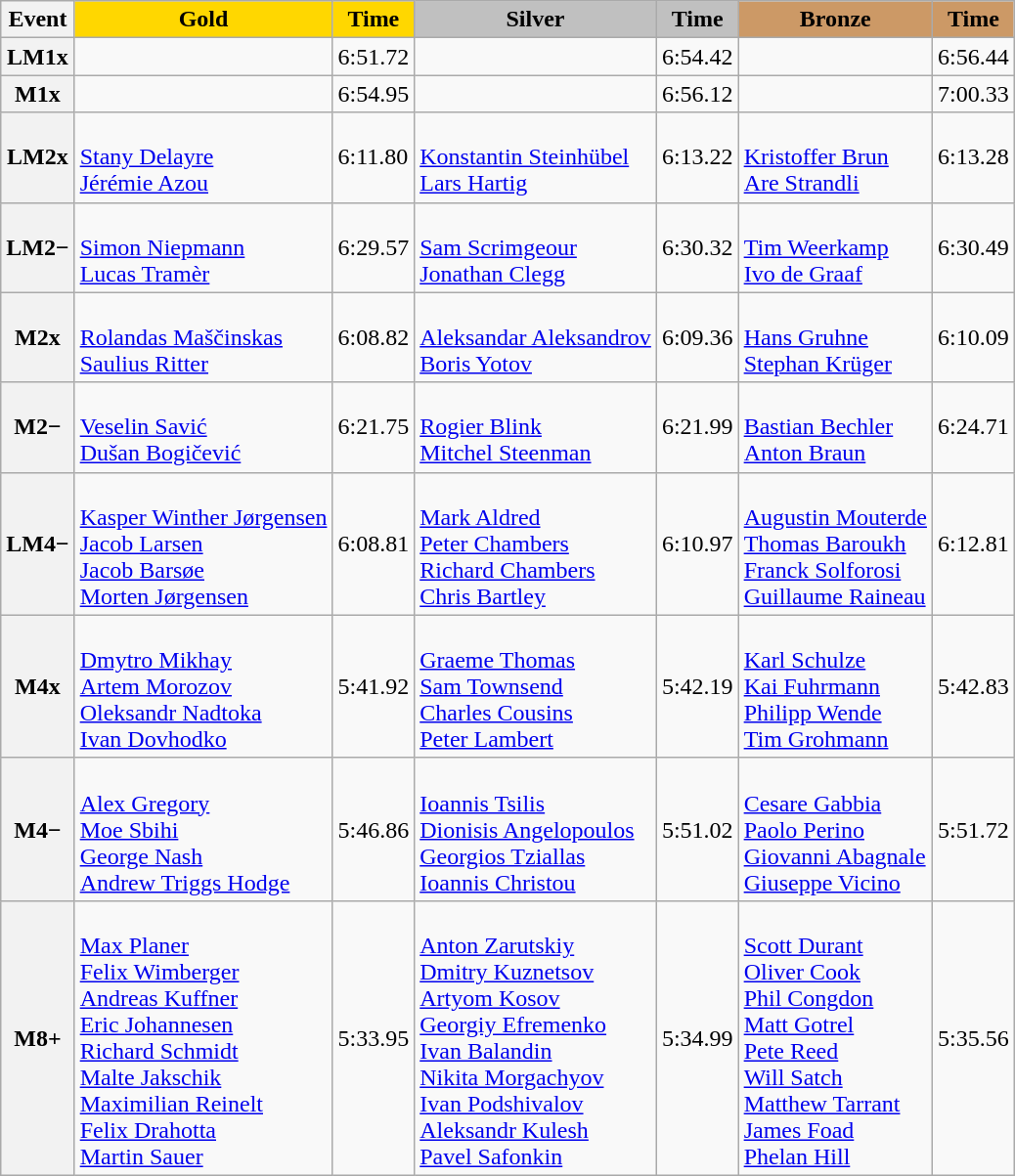<table class="wikitable">
<tr>
<th scope="col">Event</th>
<th scope="col" style="background:gold;">Gold</th>
<th scope="col" style="background:gold;">Time</th>
<th scope="col" style="background:silver;">Silver</th>
<th scope="col" style="background:silver;">Time</th>
<th scope="col" style="background:#c96;">Bronze</th>
<th scope="col" style="background:#c96;">Time</th>
</tr>
<tr>
<th scope="row">LM1x</th>
<td></td>
<td>6:51.72</td>
<td></td>
<td>6:54.42</td>
<td></td>
<td>6:56.44</td>
</tr>
<tr>
<th scope="row">M1x</th>
<td></td>
<td>6:54.95</td>
<td></td>
<td>6:56.12</td>
<td></td>
<td>7:00.33</td>
</tr>
<tr>
<th scope="row">LM2x</th>
<td><br><a href='#'>Stany Delayre</a><br><a href='#'>Jérémie Azou</a></td>
<td>6:11.80</td>
<td><br><a href='#'>Konstantin Steinhübel</a><br><a href='#'>Lars Hartig</a></td>
<td>6:13.22</td>
<td><br><a href='#'>Kristoffer Brun</a><br><a href='#'>Are Strandli</a></td>
<td>6:13.28</td>
</tr>
<tr>
<th scope="row">LM2−</th>
<td><br><a href='#'>Simon Niepmann</a><br><a href='#'>Lucas Tramèr</a></td>
<td>6:29.57</td>
<td><br><a href='#'>Sam Scrimgeour</a><br><a href='#'>Jonathan Clegg</a></td>
<td>6:30.32</td>
<td><br><a href='#'>Tim Weerkamp</a><br><a href='#'>Ivo de Graaf</a></td>
<td>6:30.49</td>
</tr>
<tr>
<th scope="row">M2x</th>
<td><br><a href='#'>Rolandas Maščinskas</a><br><a href='#'>Saulius Ritter</a></td>
<td>6:08.82</td>
<td><br><a href='#'>Aleksandar Aleksandrov</a><br><a href='#'>Boris Yotov</a></td>
<td>6:09.36</td>
<td><br><a href='#'>Hans Gruhne</a><br><a href='#'>Stephan Krüger</a></td>
<td>6:10.09</td>
</tr>
<tr>
<th scope="row">M2−</th>
<td><br><a href='#'>Veselin Savić</a><br><a href='#'>Dušan Bogičević</a></td>
<td>6:21.75</td>
<td><br><a href='#'>Rogier Blink</a><br><a href='#'>Mitchel Steenman</a></td>
<td>6:21.99</td>
<td><br><a href='#'>Bastian Bechler</a><br><a href='#'>Anton Braun</a></td>
<td>6:24.71</td>
</tr>
<tr>
<th scope="row">LM4−</th>
<td><br><a href='#'>Kasper Winther Jørgensen</a><br><a href='#'>Jacob Larsen</a><br><a href='#'>Jacob Barsøe</a><br><a href='#'>Morten Jørgensen</a></td>
<td>6:08.81</td>
<td><br><a href='#'>Mark Aldred</a><br><a href='#'>Peter Chambers</a><br><a href='#'>Richard Chambers</a><br><a href='#'>Chris Bartley</a></td>
<td>6:10.97</td>
<td><br><a href='#'>Augustin Mouterde</a><br><a href='#'>Thomas Baroukh</a><br><a href='#'>Franck Solforosi</a><br><a href='#'>Guillaume Raineau</a></td>
<td>6:12.81</td>
</tr>
<tr>
<th scope="row">M4x</th>
<td><br><a href='#'>Dmytro Mikhay</a><br><a href='#'>Artem Morozov</a><br><a href='#'>Oleksandr Nadtoka</a><br><a href='#'>Ivan Dovhodko</a></td>
<td>5:41.92</td>
<td><br><a href='#'>Graeme Thomas</a><br><a href='#'>Sam Townsend</a><br><a href='#'>Charles Cousins</a><br><a href='#'>Peter Lambert</a></td>
<td>5:42.19</td>
<td><br><a href='#'>Karl Schulze</a><br><a href='#'>Kai Fuhrmann</a><br><a href='#'>Philipp Wende</a><br><a href='#'>Tim Grohmann</a></td>
<td>5:42.83</td>
</tr>
<tr>
<th scope="row">M4−</th>
<td><br><a href='#'>Alex Gregory</a><br><a href='#'>Moe Sbihi</a><br><a href='#'>George Nash</a><br><a href='#'>Andrew Triggs Hodge</a></td>
<td>5:46.86</td>
<td><br><a href='#'>Ioannis Tsilis</a><br><a href='#'>Dionisis Angelopoulos</a><br><a href='#'>Georgios Tziallas</a><br><a href='#'>Ioannis Christou</a></td>
<td>5:51.02</td>
<td><br><a href='#'>Cesare Gabbia</a><br><a href='#'>Paolo Perino</a><br><a href='#'>Giovanni Abagnale</a><br><a href='#'>Giuseppe Vicino</a></td>
<td>5:51.72</td>
</tr>
<tr>
<th scope="row">M8+</th>
<td><br><a href='#'>Max Planer</a><br><a href='#'>Felix Wimberger</a><br><a href='#'>Andreas Kuffner</a><br><a href='#'>Eric Johannesen</a><br><a href='#'>Richard Schmidt</a><br><a href='#'>Malte Jakschik</a><br><a href='#'>Maximilian Reinelt</a><br><a href='#'>Felix Drahotta</a><br><a href='#'>Martin Sauer</a></td>
<td>5:33.95</td>
<td><br><a href='#'>Anton Zarutskiy</a><br><a href='#'>Dmitry Kuznetsov</a><br><a href='#'>Artyom Kosov</a><br><a href='#'>Georgiy Efremenko</a><br><a href='#'>Ivan Balandin</a><br><a href='#'>Nikita Morgachyov</a><br><a href='#'>Ivan Podshivalov</a><br><a href='#'>Aleksandr Kulesh</a><br><a href='#'>Pavel Safonkin</a></td>
<td>5:34.99</td>
<td><br><a href='#'>Scott Durant</a><br><a href='#'>Oliver Cook</a><br><a href='#'>Phil Congdon</a><br><a href='#'>Matt Gotrel</a><br><a href='#'>Pete Reed</a><br><a href='#'>Will Satch</a><br><a href='#'>Matthew Tarrant</a><br><a href='#'>James Foad</a><br><a href='#'>Phelan Hill</a></td>
<td>5:35.56</td>
</tr>
</table>
